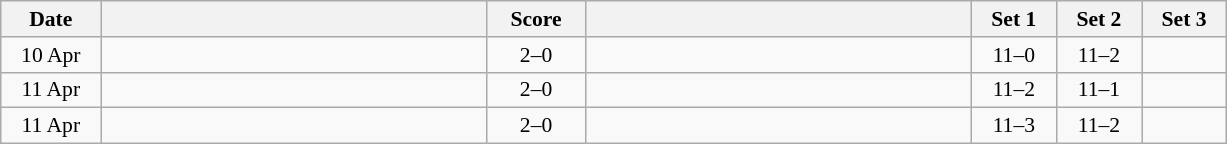<table class="wikitable" style="text-align: center; font-size:90% ">
<tr>
<th width="60">Date</th>
<th align="right" width="250"></th>
<th width="60">Score</th>
<th align="left" width="250"></th>
<th width="50">Set 1</th>
<th width="50">Set 2</th>
<th width="50">Set 3</th>
</tr>
<tr>
<td>10 Apr</td>
<td align=left><br></td>
<td align=center>2–0</td>
<td align=left><br></td>
<td>11–0</td>
<td>11–2</td>
<td></td>
</tr>
<tr>
<td>11 Apr</td>
<td align=left><strong><br></strong></td>
<td align=center>2–0</td>
<td align=left><br></td>
<td>11–2</td>
<td>11–1</td>
<td></td>
</tr>
<tr>
<td>11 Apr</td>
<td align=left><strong><br></strong></td>
<td align=center>2–0</td>
<td align=left><br></td>
<td>11–3</td>
<td>11–2</td>
<td></td>
</tr>
</table>
